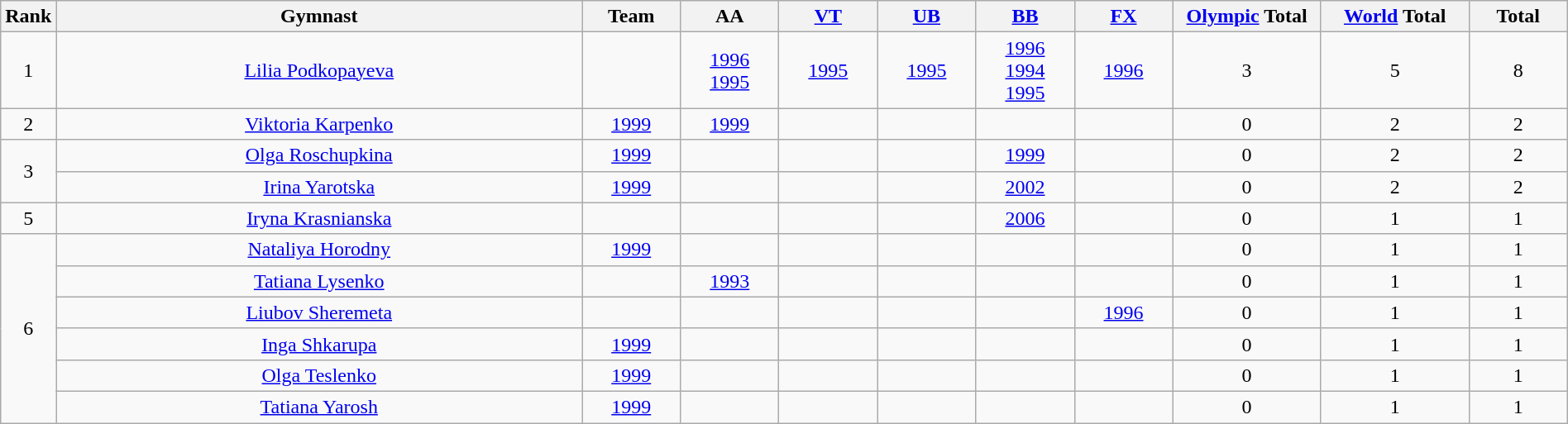<table class="wikitable sortable" width=100% style="text-align:center;">
<tr>
<th style="width:1.8em;">Rank</th>
<th class=unsortable>Gymnast</th>
<th style="width:4.5em;">Team</th>
<th style="width:4.5em;">AA</th>
<th style="width:4.5em;"><a href='#'>VT</a></th>
<th style="width:4.5em;"><a href='#'>UB</a></th>
<th style="width:4.5em;"><a href='#'>BB</a></th>
<th style="width:4.5em;"><a href='#'>FX</a></th>
<th style="width:7.0em;"><a href='#'>Olympic</a> Total</th>
<th style="width:7.0em;"><a href='#'>World</a> Total</th>
<th style="width:4.5em;">Total</th>
</tr>
<tr>
<td>1</td>
<td><a href='#'>Lilia Podkopayeva</a></td>
<td></td>
<td> <a href='#'>1996</a><br> <a href='#'>1995</a></td>
<td> <a href='#'>1995</a></td>
<td> <a href='#'>1995</a></td>
<td> <a href='#'>1996</a><br> <a href='#'>1994</a><br> <a href='#'>1995</a></td>
<td> <a href='#'>1996</a></td>
<td>3</td>
<td>5</td>
<td>8</td>
</tr>
<tr>
<td>2</td>
<td><a href='#'>Viktoria Karpenko</a></td>
<td> <a href='#'>1999</a></td>
<td> <a href='#'>1999</a></td>
<td></td>
<td></td>
<td></td>
<td></td>
<td>0</td>
<td>2</td>
<td>2</td>
</tr>
<tr>
<td rowspan="2">3</td>
<td><a href='#'>Olga Roschupkina</a></td>
<td> <a href='#'>1999</a></td>
<td></td>
<td></td>
<td></td>
<td> <a href='#'>1999</a></td>
<td></td>
<td>0</td>
<td>2</td>
<td>2</td>
</tr>
<tr>
<td><a href='#'>Irina Yarotska</a></td>
<td> <a href='#'>1999</a></td>
<td></td>
<td></td>
<td></td>
<td> <a href='#'>2002</a></td>
<td></td>
<td>0</td>
<td>2</td>
<td>2</td>
</tr>
<tr>
<td>5</td>
<td><a href='#'>Iryna Krasnianska</a></td>
<td></td>
<td></td>
<td></td>
<td></td>
<td> <a href='#'>2006</a></td>
<td></td>
<td>0</td>
<td>1</td>
<td>1</td>
</tr>
<tr>
<td rowspan="6">6</td>
<td><a href='#'>Nataliya Horodny</a></td>
<td> <a href='#'>1999</a></td>
<td></td>
<td></td>
<td></td>
<td></td>
<td></td>
<td>0</td>
<td>1</td>
<td>1</td>
</tr>
<tr>
<td><a href='#'>Tatiana Lysenko</a></td>
<td></td>
<td> <a href='#'>1993</a></td>
<td></td>
<td></td>
<td></td>
<td></td>
<td>0</td>
<td>1</td>
<td>1</td>
</tr>
<tr>
<td><a href='#'>Liubov Sheremeta</a></td>
<td></td>
<td></td>
<td></td>
<td></td>
<td></td>
<td> <a href='#'>1996</a></td>
<td>0</td>
<td>1</td>
<td>1</td>
</tr>
<tr>
<td><a href='#'>Inga Shkarupa</a></td>
<td> <a href='#'>1999</a></td>
<td></td>
<td></td>
<td></td>
<td></td>
<td></td>
<td>0</td>
<td>1</td>
<td>1</td>
</tr>
<tr>
<td><a href='#'>Olga Teslenko</a></td>
<td> <a href='#'>1999</a></td>
<td></td>
<td></td>
<td></td>
<td></td>
<td></td>
<td>0</td>
<td>1</td>
<td>1</td>
</tr>
<tr>
<td><a href='#'>Tatiana Yarosh</a></td>
<td> <a href='#'>1999</a></td>
<td></td>
<td></td>
<td></td>
<td></td>
<td></td>
<td>0</td>
<td>1</td>
<td>1</td>
</tr>
</table>
